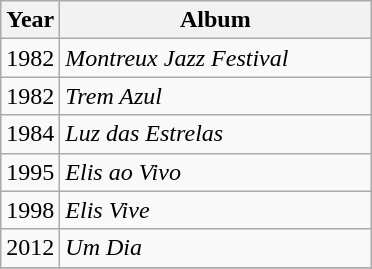<table class="sortable wikitable">
<tr>
<th>Year</th>
<th width="200">Album</th>
</tr>
<tr>
<td>1982</td>
<td><em>Montreux Jazz Festival</em></td>
</tr>
<tr>
<td>1982</td>
<td><em>Trem Azul</em></td>
</tr>
<tr>
<td>1984</td>
<td><em>Luz das Estrelas</em></td>
</tr>
<tr>
<td>1995</td>
<td><em>Elis ao Vivo</em></td>
</tr>
<tr>
<td>1998</td>
<td><em>Elis Vive</em></td>
</tr>
<tr>
<td>2012</td>
<td><em>Um Dia</em></td>
</tr>
<tr>
</tr>
</table>
